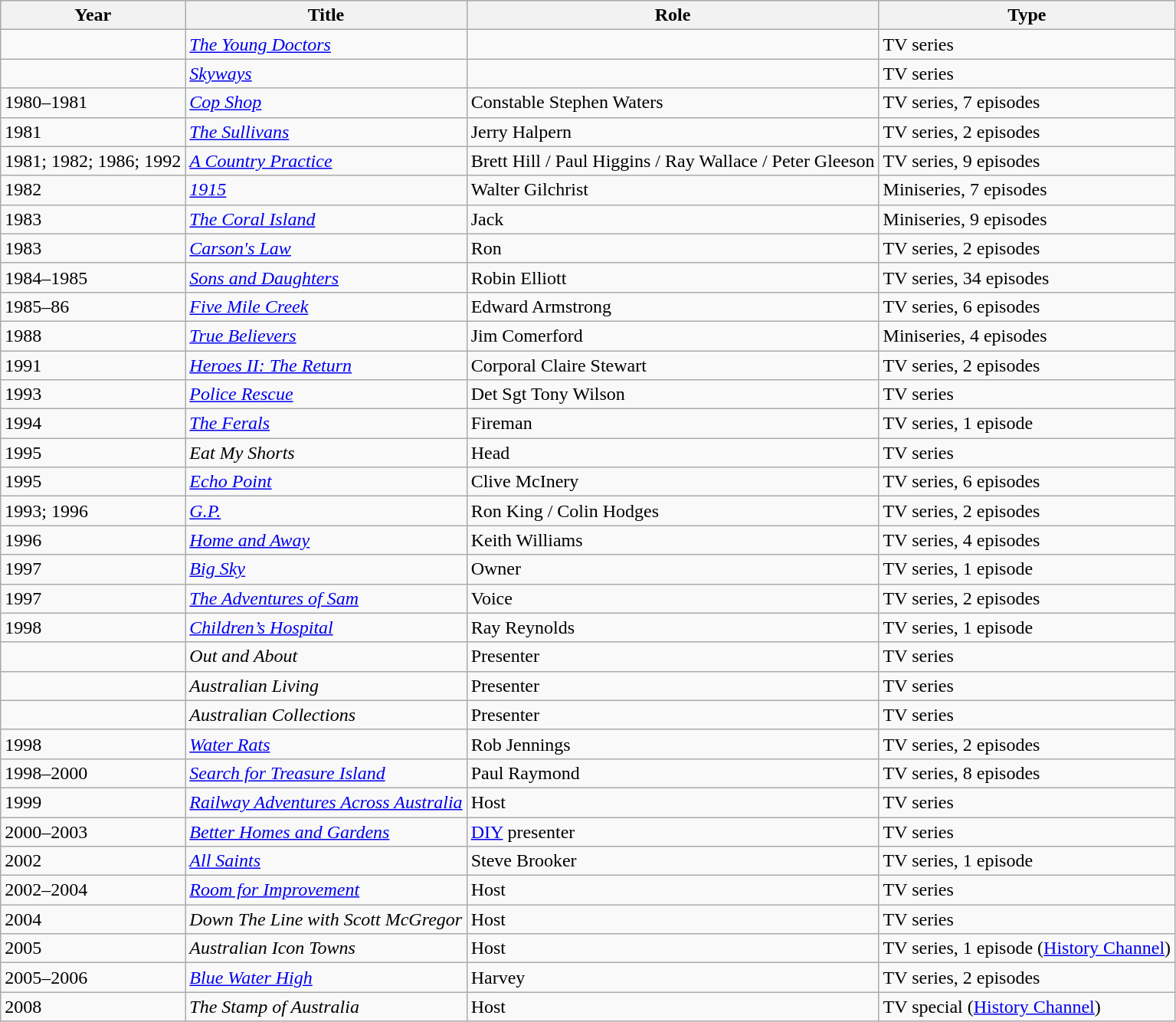<table class="wikitable">
<tr>
<th>Year</th>
<th>Title</th>
<th>Role</th>
<th>Type</th>
</tr>
<tr>
<td></td>
<td><em><a href='#'>The Young Doctors</a></em></td>
<td></td>
<td>TV series</td>
</tr>
<tr>
<td></td>
<td><em><a href='#'>Skyways</a></em></td>
<td></td>
<td>TV series</td>
</tr>
<tr>
<td>1980–1981</td>
<td><em><a href='#'>Cop Shop</a></em></td>
<td>Constable Stephen Waters</td>
<td>TV series, 7 episodes</td>
</tr>
<tr>
<td>1981</td>
<td><em><a href='#'>The Sullivans</a></em></td>
<td>Jerry Halpern</td>
<td>TV series, 2 episodes</td>
</tr>
<tr>
<td>1981; 1982; 1986; 1992</td>
<td><em><a href='#'>A Country Practice</a></em></td>
<td>Brett Hill / Paul Higgins / Ray Wallace / Peter Gleeson</td>
<td>TV series, 9 episodes</td>
</tr>
<tr>
<td>1982</td>
<td><em><a href='#'>1915</a></em></td>
<td>Walter Gilchrist</td>
<td>Miniseries, 7 episodes</td>
</tr>
<tr>
<td>1983</td>
<td><em><a href='#'>The Coral Island</a></em></td>
<td>Jack</td>
<td>Miniseries, 9 episodes</td>
</tr>
<tr>
<td>1983</td>
<td><em><a href='#'>Carson's Law</a></em></td>
<td>Ron</td>
<td>TV series, 2 episodes</td>
</tr>
<tr>
<td>1984–1985</td>
<td><em><a href='#'>Sons and Daughters</a></em></td>
<td>Robin Elliott</td>
<td>TV series, 34 episodes</td>
</tr>
<tr>
<td>1985–86</td>
<td><em><a href='#'>Five Mile Creek</a></em></td>
<td>Edward Armstrong</td>
<td>TV series, 6 episodes</td>
</tr>
<tr>
<td>1988</td>
<td><em><a href='#'>True Believers</a></em></td>
<td>Jim Comerford</td>
<td>Miniseries, 4 episodes</td>
</tr>
<tr>
<td>1991</td>
<td><em><a href='#'>Heroes II: The Return</a></em></td>
<td>Corporal Claire Stewart</td>
<td>TV series, 2 episodes</td>
</tr>
<tr>
<td>1993</td>
<td><em><a href='#'>Police Rescue</a></em></td>
<td>Det Sgt Tony Wilson</td>
<td>TV series</td>
</tr>
<tr>
<td>1994</td>
<td><em><a href='#'>The Ferals</a></em></td>
<td>Fireman</td>
<td>TV series, 1 episode</td>
</tr>
<tr>
<td>1995</td>
<td><em>Eat My Shorts</em></td>
<td>Head</td>
<td>TV series</td>
</tr>
<tr>
<td>1995</td>
<td><em><a href='#'>Echo Point</a></em></td>
<td>Clive McInery</td>
<td>TV series, 6 episodes</td>
</tr>
<tr>
<td>1993; 1996</td>
<td><em><a href='#'>G.P.</a></em></td>
<td>Ron King / Colin Hodges</td>
<td>TV series, 2 episodes</td>
</tr>
<tr>
<td>1996</td>
<td><em><a href='#'>Home and Away</a></em></td>
<td>Keith Williams</td>
<td>TV series, 4 episodes</td>
</tr>
<tr>
<td>1997</td>
<td><em><a href='#'>Big Sky</a></em></td>
<td>Owner</td>
<td>TV series, 1 episode</td>
</tr>
<tr>
<td>1997</td>
<td><em><a href='#'>The Adventures of Sam</a></em></td>
<td>Voice</td>
<td>TV series, 2 episodes</td>
</tr>
<tr>
<td>1998</td>
<td><em><a href='#'>Children’s Hospital</a></em></td>
<td>Ray Reynolds</td>
<td>TV series, 1 episode</td>
</tr>
<tr>
<td></td>
<td><em>Out and About</em></td>
<td>Presenter</td>
<td>TV series</td>
</tr>
<tr>
<td></td>
<td><em>Australian Living</em></td>
<td>Presenter</td>
<td>TV series</td>
</tr>
<tr>
<td></td>
<td><em>Australian Collections</em></td>
<td>Presenter</td>
<td>TV series</td>
</tr>
<tr>
<td>1998</td>
<td><em><a href='#'>Water Rats</a></em></td>
<td>Rob Jennings</td>
<td>TV series, 2 episodes</td>
</tr>
<tr>
<td>1998–2000</td>
<td><em><a href='#'>Search for Treasure Island</a></em></td>
<td>Paul Raymond</td>
<td>TV series, 8 episodes</td>
</tr>
<tr>
<td>1999</td>
<td><em><a href='#'>Railway Adventures Across Australia</a></em></td>
<td>Host</td>
<td>TV series</td>
</tr>
<tr>
<td>2000–2003</td>
<td><em><a href='#'>Better Homes and Gardens</a></em></td>
<td><a href='#'>DIY</a> presenter</td>
<td>TV series</td>
</tr>
<tr>
<td>2002</td>
<td><em><a href='#'>All Saints</a></em></td>
<td>Steve Brooker</td>
<td>TV series, 1 episode</td>
</tr>
<tr>
<td>2002–2004</td>
<td><em><a href='#'>Room for Improvement</a></em></td>
<td>Host</td>
<td>TV series</td>
</tr>
<tr>
<td>2004</td>
<td><em>Down The Line with Scott McGregor</em></td>
<td>Host</td>
<td>TV series</td>
</tr>
<tr>
<td>2005</td>
<td><em>Australian Icon Towns</em></td>
<td>Host</td>
<td>TV series, 1 episode (<a href='#'>History Channel</a>)</td>
</tr>
<tr>
<td>2005–2006</td>
<td><em><a href='#'>Blue Water High</a></em></td>
<td>Harvey</td>
<td>TV series, 2 episodes</td>
</tr>
<tr>
<td>2008</td>
<td><em>The Stamp of Australia</em></td>
<td>Host</td>
<td>TV special (<a href='#'>History Channel</a>)</td>
</tr>
</table>
